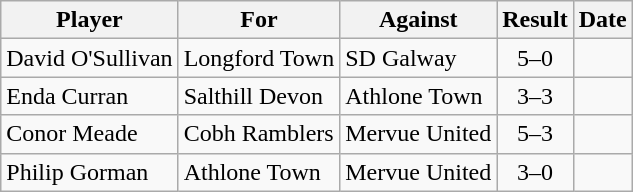<table class="wikitable sortable">
<tr>
<th>Player</th>
<th>For</th>
<th>Against</th>
<th style="text-align:center;">Result</th>
<th>Date</th>
</tr>
<tr>
<td>David O'Sullivan</td>
<td>Longford Town</td>
<td>SD Galway</td>
<td style="text-align:center;">5–0</td>
<td></td>
</tr>
<tr>
<td>Enda Curran</td>
<td>Salthill Devon</td>
<td>Athlone Town</td>
<td style="text-align:center;">3–3</td>
<td></td>
</tr>
<tr>
<td>Conor Meade</td>
<td>Cobh Ramblers</td>
<td>Mervue United</td>
<td style="text-align:center;">5–3</td>
<td></td>
</tr>
<tr>
<td>Philip Gorman</td>
<td>Athlone Town</td>
<td>Mervue United</td>
<td style="text-align:center;">3–0</td>
<td></td>
</tr>
</table>
